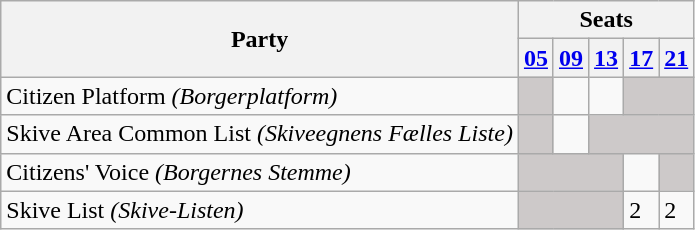<table class="wikitable">
<tr>
<th rowspan=2>Party</th>
<th colspan=11>Seats</th>
</tr>
<tr>
<th><a href='#'>05</a></th>
<th><a href='#'>09</a></th>
<th><a href='#'>13</a></th>
<th><a href='#'>17</a></th>
<th><a href='#'>21</a></th>
</tr>
<tr>
<td>Citizen Platform <em>(Borgerplatform)</em></td>
<td style="background:#CDC9C9;"></td>
<td></td>
<td></td>
<td style="background:#CDC9C9;" colspan=2></td>
</tr>
<tr>
<td>Skive Area Common List <em>(Skiveegnens Fælles Liste)</em></td>
<td style="background:#CDC9C9;"></td>
<td></td>
<td style="background:#CDC9C9;" colspan=3></td>
</tr>
<tr>
<td>Citizens' Voice <em>(Borgernes Stemme)</em></td>
<td style="background:#CDC9C9;" colspan=3></td>
<td></td>
<td style="background:#CDC9C9;"></td>
</tr>
<tr>
<td>Skive List <em>(Skive-Listen)</em></td>
<td style="background:#CDC9C9;" colspan=3></td>
<td>2</td>
<td>2</td>
</tr>
</table>
